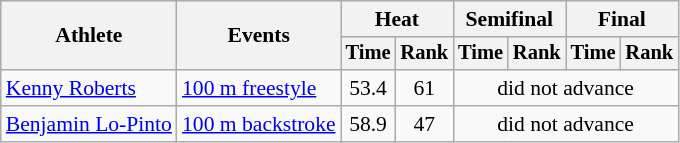<table class=wikitable style="font-size:90%">
<tr>
<th rowspan="2">Athlete</th>
<th rowspan="2">Events</th>
<th colspan="2">Heat</th>
<th colspan="2">Semifinal</th>
<th colspan="2">Final</th>
</tr>
<tr style="font-size:95%">
<th>Time</th>
<th>Rank</th>
<th>Time</th>
<th>Rank</th>
<th>Time</th>
<th>Rank</th>
</tr>
<tr align=center>
<td align=left><a href='#'>Kenny Roberts</a></td>
<td align=left><a href='#'>100 m freestyle</a></td>
<td>53.4</td>
<td>61</td>
<td colspan=4>did not advance</td>
</tr>
<tr align=center>
<td style="text-align:left;" rowspan="2"><a href='#'>Benjamin Lo-Pinto</a></td>
<td align=left><a href='#'>100 m backstroke</a></td>
<td>58.9</td>
<td>47</td>
<td colspan=4>did not advance</td>
</tr>
</table>
